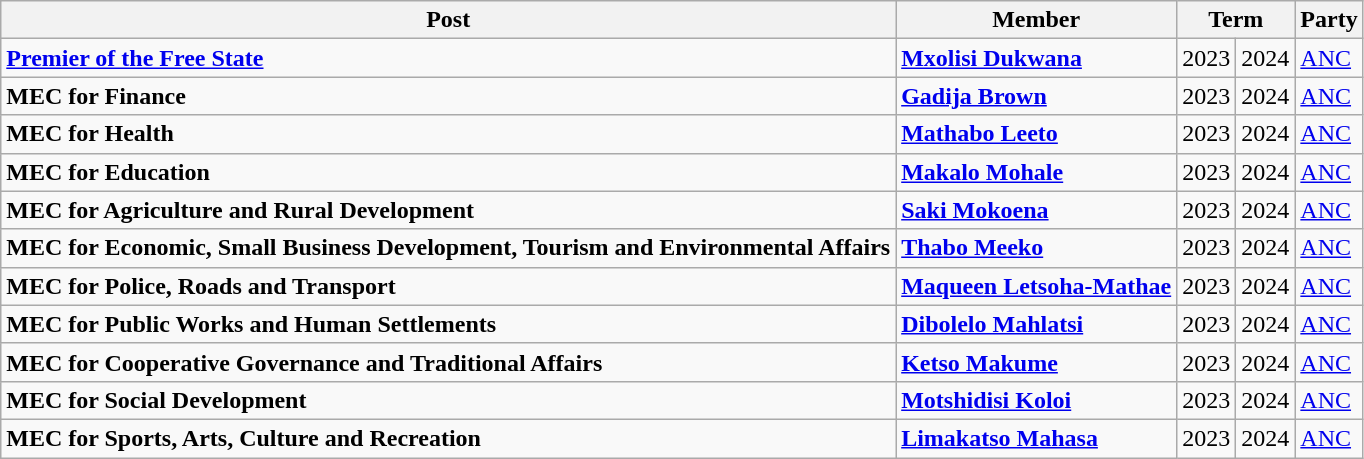<table class="wikitable">
<tr>
<th>Post</th>
<th>Member</th>
<th colspan="2">Term</th>
<th>Party</th>
</tr>
<tr>
<td><strong><a href='#'>Premier of the Free State</a></strong></td>
<td><strong><a href='#'>Mxolisi Dukwana</a></strong></td>
<td>2023</td>
<td>2024</td>
<td><a href='#'>ANC</a></td>
</tr>
<tr>
<td><strong>MEC for Finance</strong></td>
<td><strong><a href='#'>Gadija Brown</a></strong></td>
<td>2023</td>
<td>2024</td>
<td><a href='#'>ANC</a></td>
</tr>
<tr>
<td><strong>MEC for Health</strong></td>
<td><strong><a href='#'>Mathabo Leeto</a></strong></td>
<td>2023</td>
<td>2024</td>
<td><a href='#'>ANC</a></td>
</tr>
<tr>
<td><strong>MEC for Education</strong></td>
<td><strong><a href='#'>Makalo Mohale</a></strong></td>
<td>2023</td>
<td>2024</td>
<td><a href='#'>ANC</a></td>
</tr>
<tr>
<td><strong>MEC for Agriculture and Rural Development</strong></td>
<td><strong><a href='#'>Saki Mokoena</a></strong></td>
<td>2023</td>
<td>2024</td>
<td><a href='#'>ANC</a></td>
</tr>
<tr>
<td><strong>MEC for Economic, Small Business Development, Tourism and Environmental Affairs</strong></td>
<td><strong><a href='#'>Thabo Meeko</a></strong></td>
<td>2023</td>
<td>2024</td>
<td><a href='#'>ANC</a></td>
</tr>
<tr>
<td><strong>MEC for Police, Roads and Transport</strong></td>
<td><strong><a href='#'>Maqueen Letsoha-Mathae</a></strong></td>
<td>2023</td>
<td>2024</td>
<td><a href='#'>ANC</a></td>
</tr>
<tr>
<td><strong>MEC for Public Works and Human Settlements</strong></td>
<td><strong><a href='#'>Dibolelo Mahlatsi</a></strong></td>
<td>2023</td>
<td>2024</td>
<td><a href='#'>ANC</a></td>
</tr>
<tr>
<td><strong>MEC for Cooperative Governance and Traditional Affairs</strong></td>
<td><strong><a href='#'>Ketso Makume</a></strong></td>
<td>2023</td>
<td>2024</td>
<td><a href='#'>ANC</a></td>
</tr>
<tr>
<td><strong>MEC for Social Development</strong></td>
<td><strong><a href='#'>Motshidisi Koloi</a></strong></td>
<td>2023</td>
<td>2024</td>
<td><a href='#'>ANC</a></td>
</tr>
<tr>
<td><strong>MEC for Sports, Arts, Culture and Recreation</strong></td>
<td><strong><a href='#'>Limakatso Mahasa</a></strong></td>
<td>2023</td>
<td>2024</td>
<td><a href='#'>ANC</a></td>
</tr>
</table>
